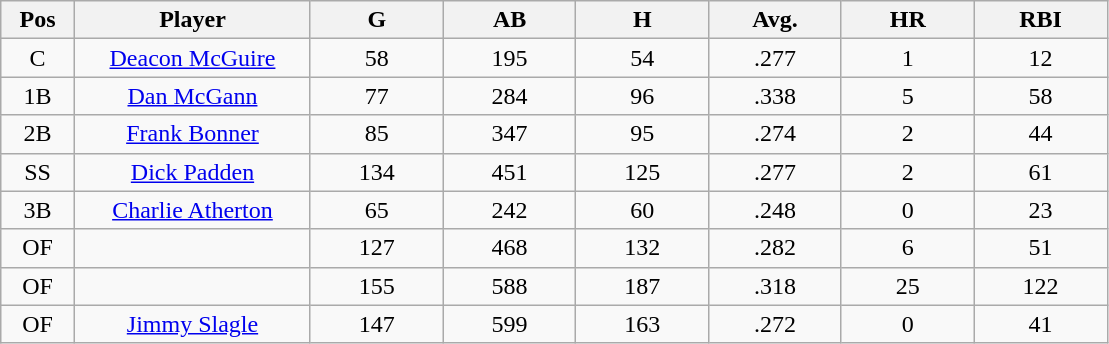<table class="wikitable sortable">
<tr>
<th bgcolor="#DDDDFF" width="5%">Pos</th>
<th bgcolor="#DDDDFF" width="16%">Player</th>
<th bgcolor="#DDDDFF" width="9%">G</th>
<th bgcolor="#DDDDFF" width="9%">AB</th>
<th bgcolor="#DDDDFF" width="9%">H</th>
<th bgcolor="#DDDDFF" width="9%">Avg.</th>
<th bgcolor="#DDDDFF" width="9%">HR</th>
<th bgcolor="#DDDDFF" width="9%">RBI</th>
</tr>
<tr align="center">
<td>C</td>
<td><a href='#'>Deacon McGuire</a></td>
<td>58</td>
<td>195</td>
<td>54</td>
<td>.277</td>
<td>1</td>
<td>12</td>
</tr>
<tr align=center>
<td>1B</td>
<td><a href='#'>Dan McGann</a></td>
<td>77</td>
<td>284</td>
<td>96</td>
<td>.338</td>
<td>5</td>
<td>58</td>
</tr>
<tr align=center>
<td>2B</td>
<td><a href='#'>Frank Bonner</a></td>
<td>85</td>
<td>347</td>
<td>95</td>
<td>.274</td>
<td>2</td>
<td>44</td>
</tr>
<tr align=center>
<td>SS</td>
<td><a href='#'>Dick Padden</a></td>
<td>134</td>
<td>451</td>
<td>125</td>
<td>.277</td>
<td>2</td>
<td>61</td>
</tr>
<tr align=center>
<td>3B</td>
<td><a href='#'>Charlie Atherton</a></td>
<td>65</td>
<td>242</td>
<td>60</td>
<td>.248</td>
<td>0</td>
<td>23</td>
</tr>
<tr align=center>
<td>OF</td>
<td></td>
<td>127</td>
<td>468</td>
<td>132</td>
<td>.282</td>
<td>6</td>
<td>51</td>
</tr>
<tr align="center">
<td>OF</td>
<td></td>
<td>155</td>
<td>588</td>
<td>187</td>
<td>.318</td>
<td>25</td>
<td>122</td>
</tr>
<tr align="center">
<td>OF</td>
<td><a href='#'>Jimmy Slagle</a></td>
<td>147</td>
<td>599</td>
<td>163</td>
<td>.272</td>
<td>0</td>
<td>41</td>
</tr>
</table>
